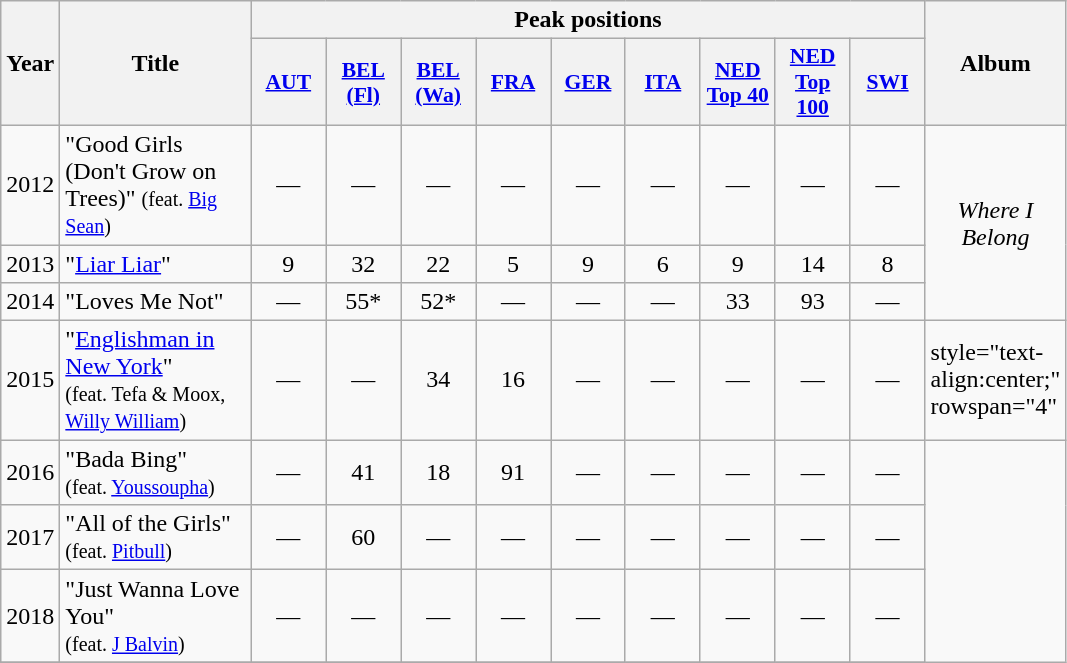<table class="wikitable">
<tr>
<th rowspan="2" style="text-align:center; width:10px;">Year</th>
<th rowspan="2" style="text-align:center; width:120px;">Title</th>
<th colspan="9" style="text-align:center; width:20px;">Peak positions</th>
<th rowspan="2" style="text-align:center; width:70px;">Album</th>
</tr>
<tr>
<th scope="col" style="width:3em;font-size:90%;"><a href='#'>AUT</a><br></th>
<th scope="col" style="width:3em;font-size:90%;"><a href='#'>BEL <br> (Fl)</a><br></th>
<th scope="col" style="width:3em;font-size:90%;"><a href='#'>BEL<br> (Wa)</a><br></th>
<th scope="col" style="width:3em;font-size:90%;"><a href='#'>FRA</a><br></th>
<th scope="col" style="width:3em;font-size:90%;"><a href='#'>GER</a><br></th>
<th scope="col" style="width:3em;font-size:90%;"><a href='#'>ITA</a><br></th>
<th scope="col" style="width:3em;font-size:90%;"><a href='#'>NED <br> Top 40</a><br></th>
<th scope="col" style="width:3em;font-size:90%;"><a href='#'>NED <br>Top 100</a><br></th>
<th scope="col" style="width:3em;font-size:90%;"><a href='#'>SWI</a><br></th>
</tr>
<tr>
<td style="text-align:center;">2012</td>
<td>"Good Girls (Don't Grow on Trees)" <small>(feat. <a href='#'>Big Sean</a>)</small></td>
<td style="text-align:center;">—</td>
<td style="text-align:center;">—</td>
<td style="text-align:center;">—</td>
<td style="text-align:center;">—</td>
<td style="text-align:center;">—</td>
<td style="text-align:center;">—</td>
<td style="text-align:center;">—</td>
<td style="text-align:center;">—</td>
<td style="text-align:center;">—</td>
<td style="text-align:center;" rowspan="3"><em>Where I Belong</em></td>
</tr>
<tr>
<td style="text-align:center;">2013</td>
<td>"<a href='#'>Liar Liar</a>"</td>
<td style="text-align:center;">9</td>
<td style="text-align:center;">32</td>
<td style="text-align:center;">22</td>
<td style="text-align:center;">5</td>
<td style="text-align:center;">9</td>
<td style="text-align:center;">6</td>
<td style="text-align:center;">9</td>
<td style="text-align:center;">14</td>
<td style="text-align:center;">8</td>
</tr>
<tr>
<td style="text-align:center;">2014</td>
<td>"Loves Me Not"</td>
<td style="text-align:center;">—</td>
<td style="text-align:center;">55*</td>
<td style="text-align:center;">52*</td>
<td style="text-align:center;">—</td>
<td style="text-align:center;">—</td>
<td style="text-align:center;">—</td>
<td style="text-align:center;">33</td>
<td style="text-align:center;">93</td>
<td style="text-align:center;">—</td>
</tr>
<tr>
<td style="text-align:center;">2015</td>
<td>"<a href='#'>Englishman in New York</a>"<br><small>(feat. Tefa & Moox, <a href='#'>Willy William</a>)</small></td>
<td style="text-align:center;">—</td>
<td style="text-align:center;">—</td>
<td style="text-align:center;">34</td>
<td style="text-align:center;">16</td>
<td style="text-align:center;">—</td>
<td style="text-align:center;">—</td>
<td style="text-align:center;">—</td>
<td style="text-align:center;">—</td>
<td style="text-align:center;">—</td>
<td>style="text-align:center;" rowspan="4" </td>
</tr>
<tr>
<td style="text-align:center;">2016</td>
<td>"Bada Bing" <br><small>(feat. <a href='#'>Youssoupha</a>)</small></td>
<td style="text-align:center;">—</td>
<td style="text-align:center;">41</td>
<td style="text-align:center;">18</td>
<td style="text-align:center;">91<br></td>
<td style="text-align:center;">—</td>
<td style="text-align:center;">—</td>
<td style="text-align:center;">—</td>
<td style="text-align:center;">—</td>
<td style="text-align:center;">—</td>
</tr>
<tr>
<td style="text-align:center;">2017</td>
<td>"All of the Girls" <br><small>(feat. <a href='#'>Pitbull</a>)</small></td>
<td style="text-align:center;">—</td>
<td style="text-align:center;">60</td>
<td style="text-align:center;">—</td>
<td style="text-align:center;">—</td>
<td style="text-align:center;">—</td>
<td style="text-align:center;">—</td>
<td style="text-align:center;">—</td>
<td style="text-align:center;">—</td>
<td style="text-align:center;">—</td>
</tr>
<tr>
<td style="text-align:center;">2018</td>
<td>"Just Wanna Love You" <br><small>(feat. <a href='#'>J Balvin</a>)</small></td>
<td style="text-align:center;">—</td>
<td style="text-align:center;">—</td>
<td style="text-align:center;">—</td>
<td style="text-align:center;">—</td>
<td style="text-align:center;">—</td>
<td style="text-align:center;">—</td>
<td style="text-align:center;">—</td>
<td style="text-align:center;">—</td>
<td style="text-align:center;">—</td>
</tr>
<tr>
</tr>
</table>
